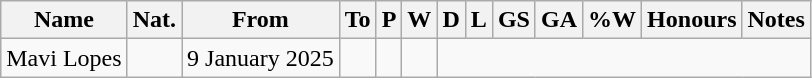<table class="wikitable sortable" style="text-align: center">
<tr>
<th>Name</th>
<th>Nat.</th>
<th class="unsortable">From</th>
<th class="unsortable">To</th>
<th abbr="TOTAL OF MATCHES PLAYED">P</th>
<th abbr="MATCHES WON">W</th>
<th abbr="MATCHES DRAWN">D</th>
<th abbr="MATCHES LOST">L</th>
<th abbr="GOALS SCORED">GS</th>
<th abbr="GOAL AGAINST">GA</th>
<th abbr="PERCENTAGE OF MATCHES WON">%W</th>
<th abbr="HONOURS">Honours</th>
<th abbr="NOTES">Notes</th>
</tr>
<tr>
<td align=left>Mavi Lopes</td>
<td align=left></td>
<td align=left>9 January 2025</td>
<td align=left><br></td>
<td style="text-align:left;font-size:smaller"></td>
<td></td>
</tr>
</table>
